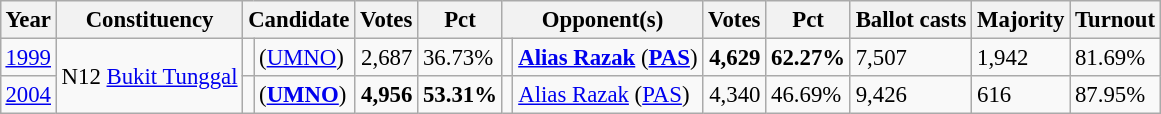<table class="wikitable" style="margin:0.5em ; font-size:95%">
<tr>
<th>Year</th>
<th>Constituency</th>
<th colspan=2>Candidate</th>
<th>Votes</th>
<th>Pct</th>
<th colspan=2>Opponent(s)</th>
<th>Votes</th>
<th>Pct</th>
<th>Ballot casts</th>
<th>Majority</th>
<th>Turnout</th>
</tr>
<tr>
<td><a href='#'>1999</a></td>
<td rowspan=2>N12 <a href='#'>Bukit Tunggal</a></td>
<td></td>
<td> (<a href='#'>UMNO</a>)</td>
<td align="right">2,687</td>
<td>36.73%</td>
<td></td>
<td><strong><a href='#'>Alias Razak</a></strong> (<a href='#'><strong>PAS</strong></a>)</td>
<td align="right"><strong>4,629</strong></td>
<td><strong>62.27%</strong></td>
<td>7,507</td>
<td>1,942</td>
<td>81.69%</td>
</tr>
<tr>
<td><a href='#'>2004</a></td>
<td></td>
<td> (<a href='#'><strong>UMNO</strong></a>)</td>
<td align="right"><strong>4,956</strong></td>
<td><strong>53.31%</strong></td>
<td></td>
<td><a href='#'>Alias Razak</a> (<a href='#'>PAS</a>)</td>
<td align="right">4,340</td>
<td>46.69%</td>
<td>9,426</td>
<td>616</td>
<td>87.95%</td>
</tr>
</table>
